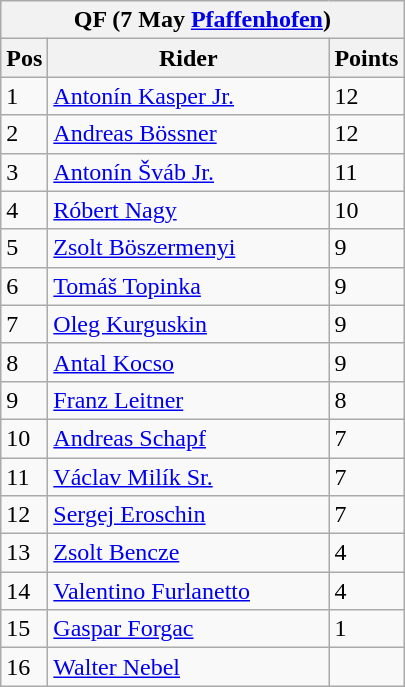<table class="wikitable">
<tr>
<th colspan="6">QF (7 May  <a href='#'>Pfaffenhofen</a>)</th>
</tr>
<tr>
<th width=20>Pos</th>
<th width=180>Rider</th>
<th width=40>Points</th>
</tr>
<tr>
<td>1</td>
<td style="text-align:left;"> <a href='#'>Antonín Kasper Jr.</a></td>
<td>12</td>
</tr>
<tr>
<td>2</td>
<td style="text-align:left;"> <a href='#'>Andreas Bössner</a></td>
<td>12</td>
</tr>
<tr>
<td>3</td>
<td style="text-align:left;"> <a href='#'>Antonín Šváb Jr.</a></td>
<td>11</td>
</tr>
<tr>
<td>4</td>
<td style="text-align:left;"> <a href='#'>Róbert Nagy</a></td>
<td>10</td>
</tr>
<tr>
<td>5</td>
<td style="text-align:left;"> <a href='#'>Zsolt Böszermenyi</a></td>
<td>9</td>
</tr>
<tr>
<td>6</td>
<td style="text-align:left;"> <a href='#'>Tomáš Topinka</a></td>
<td>9</td>
</tr>
<tr>
<td>7</td>
<td style="text-align:left;"> <a href='#'>Oleg Kurguskin</a></td>
<td>9</td>
</tr>
<tr>
<td>8</td>
<td style="text-align:left;"> <a href='#'>Antal Kocso</a></td>
<td>9</td>
</tr>
<tr>
<td>9</td>
<td style="text-align:left;"> <a href='#'>Franz Leitner</a></td>
<td>8</td>
</tr>
<tr>
<td>10</td>
<td style="text-align:left;"> <a href='#'>Andreas Schapf</a></td>
<td>7</td>
</tr>
<tr>
<td>11</td>
<td style="text-align:left;"> <a href='#'>Václav Milík Sr.</a></td>
<td>7</td>
</tr>
<tr>
<td>12</td>
<td style="text-align:left;"> <a href='#'>Sergej Eroschin</a></td>
<td>7</td>
</tr>
<tr>
<td>13</td>
<td style="text-align:left;"> <a href='#'>Zsolt Bencze</a></td>
<td>4</td>
</tr>
<tr>
<td>14</td>
<td style="text-align:left;"> <a href='#'>Valentino Furlanetto</a></td>
<td>4</td>
</tr>
<tr>
<td>15</td>
<td style="text-align:left;"> <a href='#'>Gaspar Forgac</a></td>
<td>1</td>
</tr>
<tr>
<td>16</td>
<td style="text-align:left;"> <a href='#'>Walter Nebel</a></td>
<td></td>
</tr>
</table>
